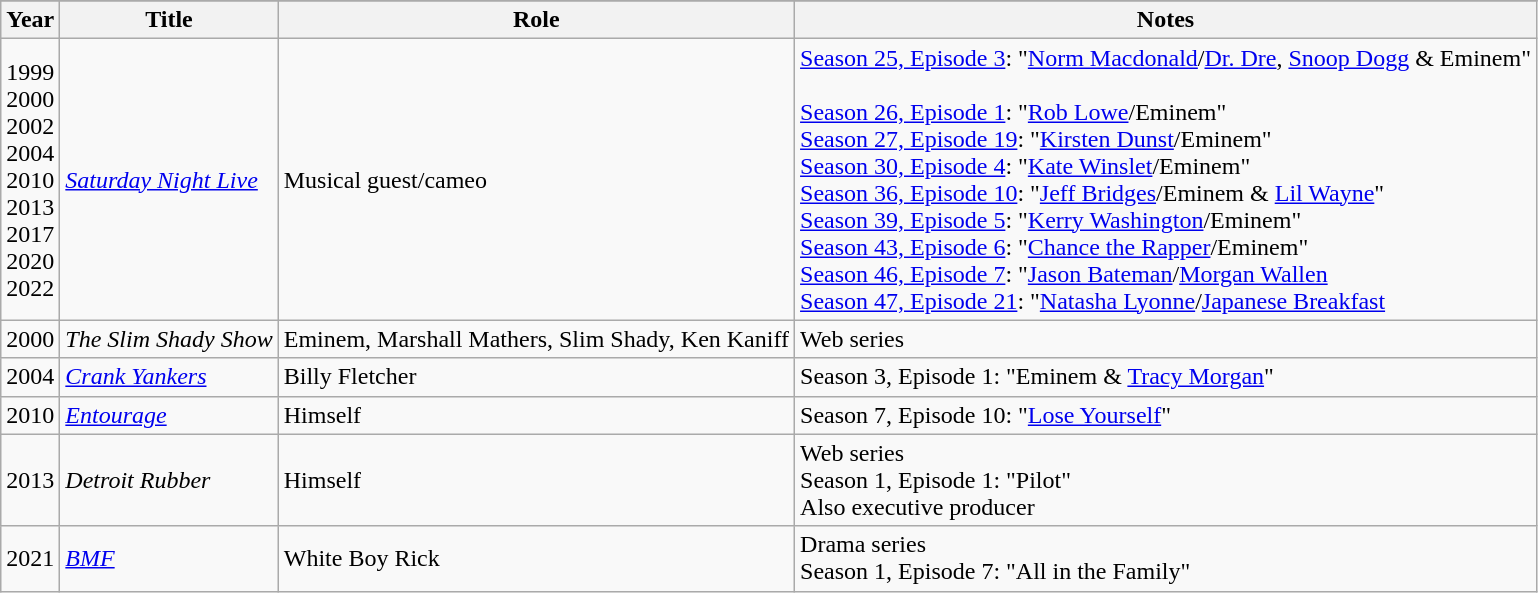<table class="wikitable">
<tr>
</tr>
<tr>
<th>Year</th>
<th>Title</th>
<th>Role</th>
<th>Notes</th>
</tr>
<tr>
<td>1999<br>2000<br>2002<br>2004<br>2010<br>2013<br>2017<br>2020<br>2022</td>
<td><em><a href='#'>Saturday Night Live</a></em></td>
<td>Musical guest/cameo</td>
<td><a href='#'>Season 25, Episode 3</a>: "<a href='#'>Norm Macdonald</a>/<a href='#'>Dr. Dre</a>, <a href='#'>Snoop Dogg</a> & Eminem"<br><br><a href='#'>Season 26, Episode 1</a>: "<a href='#'>Rob Lowe</a>/Eminem"<br>
<a href='#'>Season 27, Episode 19</a>: "<a href='#'>Kirsten Dunst</a>/Eminem"<br>
<a href='#'>Season 30, Episode 4</a>: "<a href='#'>Kate Winslet</a>/Eminem"<br>
<a href='#'>Season 36, Episode 10</a>: "<a href='#'>Jeff Bridges</a>/Eminem & <a href='#'>Lil Wayne</a>"<br>
<a href='#'>Season 39, Episode 5</a>: "<a href='#'>Kerry Washington</a>/Eminem"<br>
<a href='#'>Season 43, Episode 6</a>: "<a href='#'>Chance the Rapper</a>/Eminem"<br>
<a href='#'>Season 46, Episode 7</a>: "<a href='#'>Jason Bateman</a>/<a href='#'>Morgan Wallen</a><br>
<a href='#'>Season 47, Episode 21</a>: "<a href='#'>Natasha Lyonne</a>/<a href='#'>Japanese Breakfast</a><br></td>
</tr>
<tr>
<td>2000</td>
<td><em>The Slim Shady Show</em></td>
<td>Eminem, Marshall Mathers, Slim Shady, Ken Kaniff</td>
<td>Web series</td>
</tr>
<tr>
<td>2004</td>
<td><em><a href='#'>Crank Yankers</a></em></td>
<td>Billy Fletcher</td>
<td>Season 3, Episode 1: "Eminem & <a href='#'>Tracy Morgan</a>"</td>
</tr>
<tr>
<td>2010</td>
<td><em><a href='#'>Entourage</a></em></td>
<td>Himself</td>
<td>Season 7, Episode 10: "<a href='#'>Lose Yourself</a>"</td>
</tr>
<tr>
<td>2013</td>
<td><em>Detroit Rubber</em></td>
<td>Himself</td>
<td>Web series<br>Season 1, Episode 1: "Pilot"<br>Also executive producer</td>
</tr>
<tr>
<td>2021</td>
<td><em><a href='#'>BMF</a></em></td>
<td>White Boy Rick</td>
<td>Drama series<br>Season 1, Episode 7: "All in the Family"</td>
</tr>
</table>
